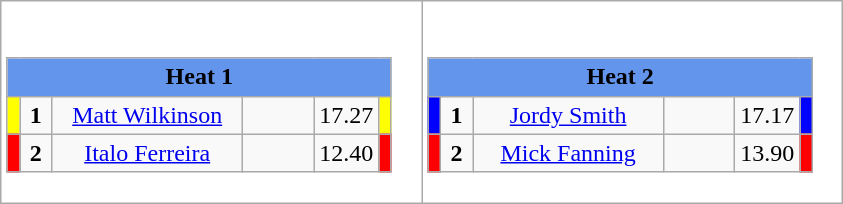<table class="wikitable" style="background:#fff;">
<tr>
<td><div><br><table class="wikitable">
<tr>
<td colspan="6"  style="text-align:center; background:#6495ed;"><strong>Heat 1</strong></td>
</tr>
<tr>
<td style="width:01px; background: #ff0;"></td>
<td style="width:14px; text-align:center;"><strong>1</strong></td>
<td style="width:120px; text-align:center;"><a href='#'>Matt Wilkinson</a></td>
<td style="width:40px; text-align:center;"></td>
<td style="width:20px; text-align:center;">17.27</td>
<td style="width:01px; background: #ff0;"></td>
</tr>
<tr>
<td style="width:01px; background: #f00;"></td>
<td style="width:14px; text-align:center;"><strong>2</strong></td>
<td style="width:120px; text-align:center;"><a href='#'>Italo Ferreira</a></td>
<td style="width:40px; text-align:center;"></td>
<td style="width:20px; text-align:center;">12.40</td>
<td style="width:01px; background: #f00;"></td>
</tr>
</table>
</div></td>
<td><div><br><table class="wikitable">
<tr>
<td colspan="6"  style="text-align:center; background:#6495ed;"><strong>Heat 2</strong></td>
</tr>
<tr>
<td style="width:01px; background: #00f;"></td>
<td style="width:14px; text-align:center;"><strong>1</strong></td>
<td style="width:120px; text-align:center;"><a href='#'>Jordy Smith</a></td>
<td style="width:40px; text-align:center;"></td>
<td style="width:20px; text-align:center;">17.17</td>
<td style="width:01px; background: #00f;"></td>
</tr>
<tr>
<td style="width:01px; background: #f00;"></td>
<td style="width:14px; text-align:center;"><strong>2</strong></td>
<td style="width:120px; text-align:center;"><a href='#'>Mick Fanning</a></td>
<td style="width:40px; text-align:center;"></td>
<td style="width:20px; text-align:center;">13.90</td>
<td style="width:01px; background: #f00;"></td>
</tr>
</table>
</div></td>
</tr>
</table>
